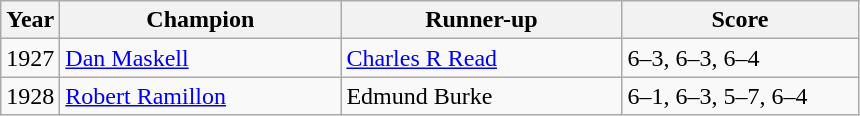<table class="wikitable">
<tr>
<th>Year</th>
<th style="width:180px">Champion</th>
<th style="width:180px">Runner-up</th>
<th style="width:150px">Score</th>
</tr>
<tr>
<td>1927</td>
<td> <a href='#'>Dan Maskell</a></td>
<td> <a href='#'>Charles R Read</a></td>
<td>6–3, 6–3, 6–4</td>
</tr>
<tr>
<td>1928</td>
<td> <a href='#'>Robert Ramillon</a></td>
<td> Edmund Burke</td>
<td>6–1, 6–3, 5–7, 6–4</td>
</tr>
</table>
